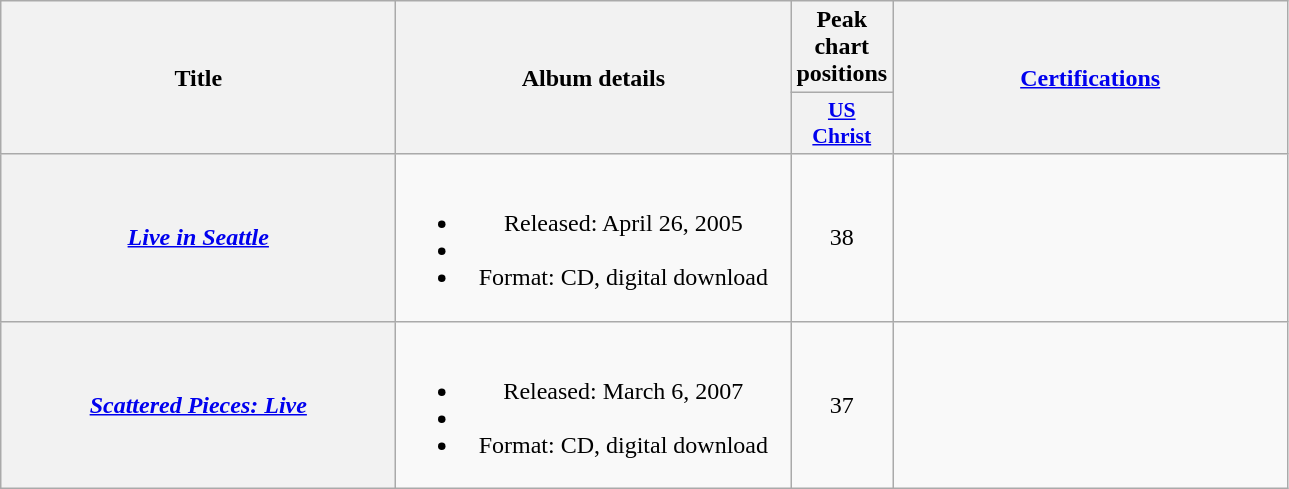<table class="wikitable plainrowheaders" style="text-align:center;">
<tr>
<th scope="col" rowspan="2" style="width:16em;">Title</th>
<th scope="col" rowspan="2" style="width:16em;">Album details</th>
<th scope="col" colspan="1">Peak chart positions</th>
<th scope="col" rowspan="2" style="width:16em;"><a href='#'>Certifications</a></th>
</tr>
<tr>
<th style="width:3em; font-size:90%"><a href='#'>US<br>Christ</a><br></th>
</tr>
<tr>
<th scope="row"><em><a href='#'>Live in Seattle</a></em></th>
<td><br><ul><li>Released: April 26, 2005</li><li></li><li>Format: CD, digital download</li></ul></td>
<td>38</td>
<td></td>
</tr>
<tr>
<th scope="row"><em><a href='#'>Scattered Pieces: Live</a></em></th>
<td><br><ul><li>Released: March 6, 2007</li><li></li><li>Format: CD, digital download</li></ul></td>
<td>37</td>
<td></td>
</tr>
</table>
